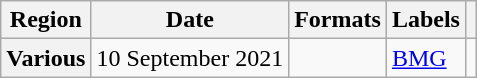<table class="wikitable plainrowheaders">
<tr>
<th scope="col">Region</th>
<th scope="col">Date</th>
<th scope="col">Formats</th>
<th scope="col">Labels</th>
<th scope="col"></th>
</tr>
<tr>
<th scope="row">Various</th>
<td>10 September 2021</td>
<td></td>
<td><a href='#'>BMG</a></td>
<td style="text-align:center;"></td>
</tr>
</table>
